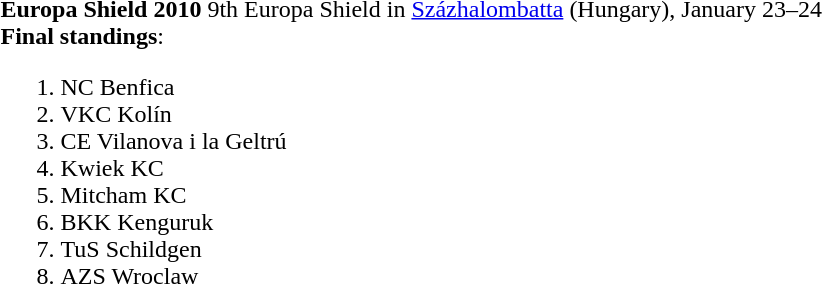<table>
<tr>
<td width="720" style="margin: 0 0 0 0" valig=top><br><strong>Europa Shield 2010</strong>
9th Europa Shield in <a href='#'>Százhalombatta</a> (Hungary), January 23–24<br><strong>Final standings</strong>:<ol><li>NC Benfica </li><li>VKC Kolín </li><li>CE Vilanova i la Geltrú </li><li>Kwiek KC </li><li>Mitcham KC </li><li>BKK Kenguruk </li><li>TuS Schildgen </li><li>AZS Wroclaw </li></ol></td>
</tr>
</table>
